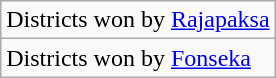<table class="wikitable">
<tr>
<td>Districts won by <a href='#'>Rajapaksa</a></td>
</tr>
<tr>
<td>Districts won by <a href='#'>Fonseka</a></td>
</tr>
</table>
